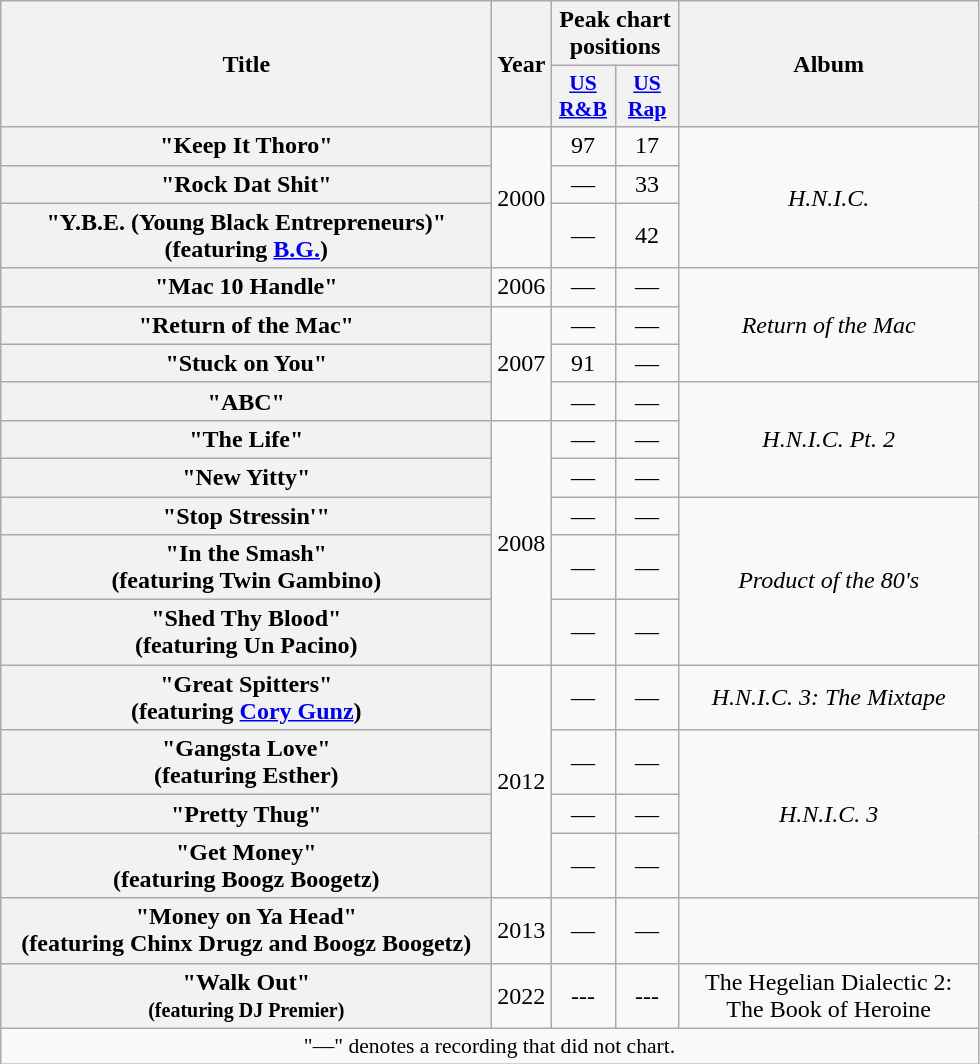<table class="wikitable plainrowheaders" style="text-align:center;">
<tr>
<th scope="col" rowspan="2" style="width:20em;">Title</th>
<th scope="col" rowspan="2" style="width:1em;">Year</th>
<th scope="col" colspan="2">Peak chart positions</th>
<th scope="col" rowspan="2" style="width:12em;">Album</th>
</tr>
<tr>
<th scope="col" style="width:2.5em;font-size:90%;"><a href='#'>US R&B</a><br></th>
<th scope="col" style="width:2.5em;font-size:90%;"><a href='#'>US Rap</a><br></th>
</tr>
<tr>
<th scope="row">"Keep It Thoro"</th>
<td rowspan="3">2000</td>
<td>97</td>
<td>17</td>
<td rowspan="3"><em>H.N.I.C.</em></td>
</tr>
<tr>
<th scope="row">"Rock Dat Shit"</th>
<td>—</td>
<td>33</td>
</tr>
<tr>
<th scope="row">"Y.B.E. (Young Black Entrepreneurs)"<br><span>(featuring <a href='#'>B.G.</a>)</span></th>
<td>—</td>
<td>42</td>
</tr>
<tr>
<th scope="row">"Mac 10 Handle"</th>
<td>2006</td>
<td>—</td>
<td>—</td>
<td rowspan="3"><em>Return of the Mac</em></td>
</tr>
<tr>
<th scope="row">"Return of the Mac"</th>
<td rowspan="3">2007</td>
<td>—</td>
<td>—</td>
</tr>
<tr>
<th scope="row">"Stuck on You"</th>
<td>91</td>
<td>—</td>
</tr>
<tr>
<th scope="row">"ABC"</th>
<td>—</td>
<td>—</td>
<td rowspan="3"><em>H.N.I.C. Pt. 2</em></td>
</tr>
<tr>
<th scope="row">"The Life"</th>
<td rowspan="5">2008</td>
<td>—</td>
<td>—</td>
</tr>
<tr>
<th scope="row">"New Yitty"</th>
<td>—</td>
<td>—</td>
</tr>
<tr>
<th scope="row">"Stop Stressin'"</th>
<td>—</td>
<td>—</td>
<td rowspan="3"><em>Product of the 80's</em></td>
</tr>
<tr>
<th scope="row">"In the Smash"<br><span>(featuring Twin Gambino)</span></th>
<td>—</td>
<td>—</td>
</tr>
<tr>
<th scope="row">"Shed Thy Blood"<br><span>(featuring Un Pacino)</span></th>
<td>—</td>
<td>—</td>
</tr>
<tr>
<th scope="row">"Great Spitters"<br><span>(featuring <a href='#'>Cory Gunz</a>)</span></th>
<td rowspan="4">2012</td>
<td>—</td>
<td>—</td>
<td><em>H.N.I.C. 3: The Mixtape</em></td>
</tr>
<tr>
<th scope="row">"Gangsta Love"<br><span>(featuring Esther)</span></th>
<td>—</td>
<td>—</td>
<td rowspan="3"><em>H.N.I.C. 3</em></td>
</tr>
<tr>
<th scope="row">"Pretty Thug"</th>
<td>—</td>
<td>—</td>
</tr>
<tr>
<th scope="row">"Get Money"<br><span>(featuring Boogz Boogetz)</span></th>
<td>—</td>
<td>—</td>
</tr>
<tr>
<th scope="row">"Money on Ya Head"<br><span>(featuring Chinx Drugz and Boogz Boogetz)</span></th>
<td>2013</td>
<td>—</td>
<td>—</td>
<td></td>
</tr>
<tr>
<th scope="row">"Walk Out"<br><small>(featuring DJ Premier)</small></th>
<td>2022</td>
<td>---</td>
<td>---</td>
<td>The Hegelian Dialectic 2: The Book of Heroine</td>
</tr>
<tr>
<td colspan="14" style="font-size:90%">"—" denotes a recording that did not chart.</td>
</tr>
</table>
